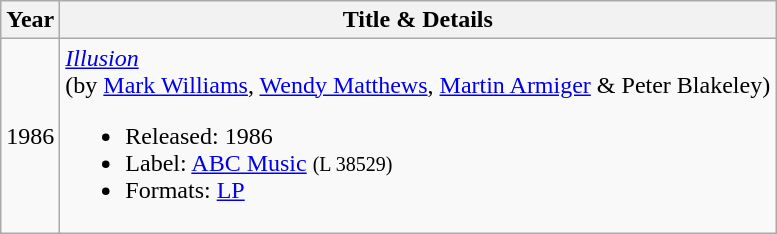<table class="wikitable">
<tr>
<th rowspan="1">Year</th>
<th rowspan="1">Title & Details</th>
</tr>
<tr>
<td>1986</td>
<td><em><a href='#'>Illusion</a></em><br>(by <a href='#'>Mark Williams</a>, <a href='#'>Wendy Matthews</a>, <a href='#'>Martin Armiger</a> & Peter Blakeley)<br><ul><li>Released: 1986</li><li>Label: <a href='#'>ABC Music</a> <small>(L 38529)</small></li><li>Formats: <a href='#'>LP</a></li></ul></td>
</tr>
</table>
